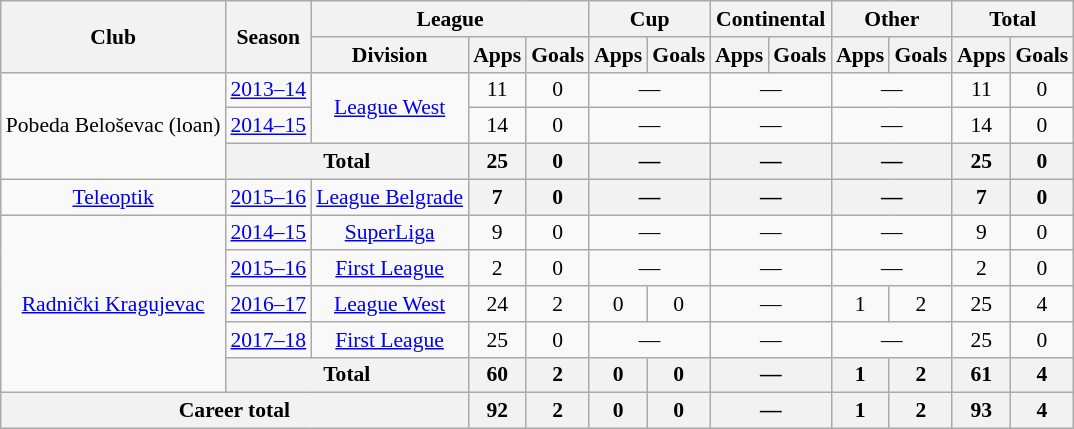<table class="wikitable" style="text-align: center;font-size:90%">
<tr>
<th rowspan="2">Club</th>
<th rowspan="2">Season</th>
<th colspan="3">League</th>
<th colspan="2">Cup</th>
<th colspan="2">Continental</th>
<th colspan="2">Other</th>
<th colspan="2">Total</th>
</tr>
<tr>
<th>Division</th>
<th>Apps</th>
<th>Goals</th>
<th>Apps</th>
<th>Goals</th>
<th>Apps</th>
<th>Goals</th>
<th>Apps</th>
<th>Goals</th>
<th>Apps</th>
<th>Goals</th>
</tr>
<tr>
<td rowspan="3" valign="center">Pobeda Beloševac (loan)</td>
<td><a href='#'>2013–14</a></td>
<td rowspan=2><a href='#'>League West</a></td>
<td>11</td>
<td>0</td>
<td colspan="2">—</td>
<td colspan="2">—</td>
<td colspan="2">—</td>
<td>11</td>
<td>0</td>
</tr>
<tr>
<td><a href='#'>2014–15</a></td>
<td>14</td>
<td>0</td>
<td colspan="2">—</td>
<td colspan="2">—</td>
<td colspan="2">—</td>
<td>14</td>
<td>0</td>
</tr>
<tr>
<th colspan="2">Total</th>
<th>25</th>
<th>0</th>
<th colspan="2">—</th>
<th colspan="2">—</th>
<th colspan="2">—</th>
<th>25</th>
<th>0</th>
</tr>
<tr>
<td><a href='#'>Teleoptik</a></td>
<td><a href='#'>2015–16</a></td>
<td><a href='#'>League Belgrade</a></td>
<th>7</th>
<th>0</th>
<th colspan="2">—</th>
<th colspan="2">—</th>
<th colspan="2">—</th>
<th>7</th>
<th>0</th>
</tr>
<tr>
<td rowspan="5" valign="center"><a href='#'>Radnički Kragujevac</a></td>
<td><a href='#'>2014–15</a></td>
<td><a href='#'>SuperLiga</a></td>
<td>9</td>
<td>0</td>
<td colspan="2">—</td>
<td colspan="2">—</td>
<td colspan="2">—</td>
<td>9</td>
<td>0</td>
</tr>
<tr>
<td><a href='#'>2015–16</a></td>
<td><a href='#'>First League</a></td>
<td>2</td>
<td>0</td>
<td colspan="2">—</td>
<td colspan="2">—</td>
<td colspan="2">—</td>
<td>2</td>
<td>0</td>
</tr>
<tr>
<td><a href='#'>2016–17</a></td>
<td><a href='#'>League West</a></td>
<td>24</td>
<td>2</td>
<td>0</td>
<td>0</td>
<td colspan="2">—</td>
<td>1</td>
<td>2</td>
<td>25</td>
<td>4</td>
</tr>
<tr>
<td><a href='#'>2017–18</a></td>
<td><a href='#'>First League</a></td>
<td>25</td>
<td>0</td>
<td colspan="2">—</td>
<td colspan="2">—</td>
<td colspan="2">—</td>
<td>25</td>
<td>0</td>
</tr>
<tr>
<th colspan="2">Total</th>
<th>60</th>
<th>2</th>
<th>0</th>
<th>0</th>
<th colspan="2">—</th>
<th>1</th>
<th>2</th>
<th>61</th>
<th>4</th>
</tr>
<tr>
<th colspan="3">Career total</th>
<th>92</th>
<th>2</th>
<th>0</th>
<th>0</th>
<th colspan="2">—</th>
<th>1</th>
<th>2</th>
<th>93</th>
<th>4</th>
</tr>
</table>
